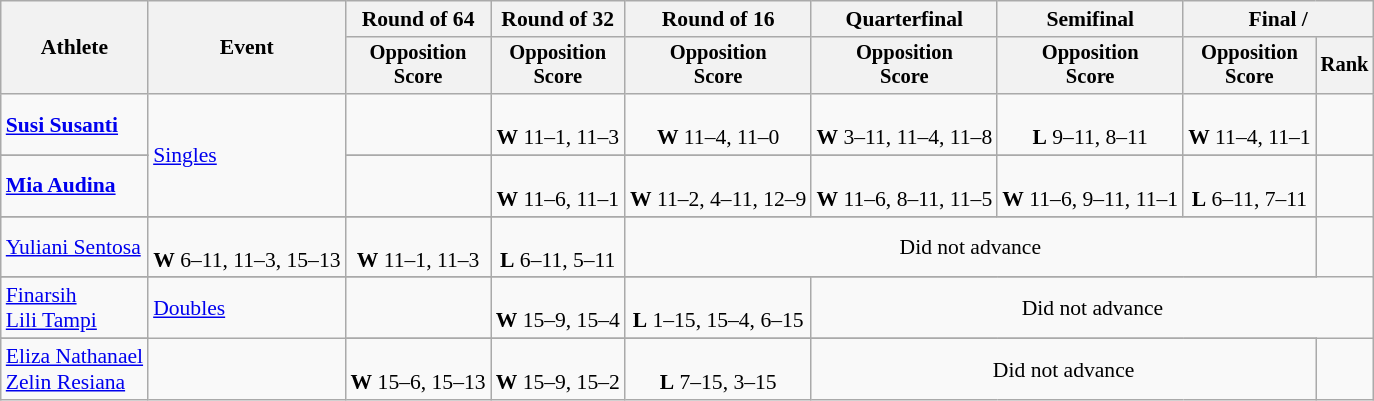<table class=wikitable style="font-size:90%">
<tr>
<th rowspan="2">Athlete</th>
<th rowspan="2">Event</th>
<th>Round of 64</th>
<th>Round of 32</th>
<th>Round of 16</th>
<th>Quarterfinal</th>
<th>Semifinal</th>
<th colspan=2>Final / </th>
</tr>
<tr style="font-size:95%">
<th>Opposition<br>Score</th>
<th>Opposition<br>Score</th>
<th>Opposition<br>Score</th>
<th>Opposition<br>Score</th>
<th>Opposition<br>Score</th>
<th>Opposition<br>Score</th>
<th>Rank</th>
</tr>
<tr align=center>
<td align=left><strong><a href='#'>Susi Susanti</a></strong></td>
<td align=left rowspan=3><a href='#'>Singles</a></td>
<td></td>
<td><br><strong>W</strong> 11–1, 11–3</td>
<td><br><strong>W</strong> 11–4, 11–0</td>
<td><br><strong>W</strong> 3–11, 11–4, 11–8</td>
<td><br><strong>L</strong> 9–11, 8–11</td>
<td><br><strong>W</strong> 11–4, 11–1</td>
<td></td>
</tr>
<tr>
</tr>
<tr align=center>
<td align=left><strong><a href='#'>Mia Audina</a></strong></td>
<td></td>
<td><br><strong>W</strong> 11–6, 11–1</td>
<td><br><strong>W</strong> 11–2, 4–11, 12–9</td>
<td><br><strong>W</strong> 11–6, 8–11, 11–5</td>
<td><br><strong>W</strong> 11–6, 9–11, 11–1</td>
<td><br><strong>L</strong> 6–11, 7–11</td>
<td></td>
</tr>
<tr>
</tr>
<tr align=center>
<td align=left><a href='#'>Yuliani Sentosa</a></td>
<td><br><strong>W</strong> 6–11, 11–3, 15–13</td>
<td><br><strong>W</strong> 11–1, 11–3</td>
<td><br><strong>L</strong> 6–11, 5–11</td>
<td colspan=4>Did not advance</td>
</tr>
<tr>
</tr>
<tr align=center>
<td align=left><a href='#'>Finarsih</a> <br> <a href='#'>Lili Tampi</a></td>
<td align=left rowspan=2><a href='#'>Doubles</a></td>
<td></td>
<td><br><strong>W</strong> 15–9, 15–4</td>
<td><br><strong>L</strong> 1–15, 15–4, 6–15</td>
<td colspan=4>Did not advance</td>
</tr>
<tr>
</tr>
<tr align=center>
<td align=left><a href='#'>Eliza Nathanael</a> <br> <a href='#'>Zelin Resiana</a></td>
<td></td>
<td><br><strong>W</strong> 15–6, 15–13</td>
<td><br><strong>W</strong> 15–9, 15–2</td>
<td><br><strong>L</strong> 7–15, 3–15</td>
<td colspan=3>Did not advance</td>
</tr>
</table>
